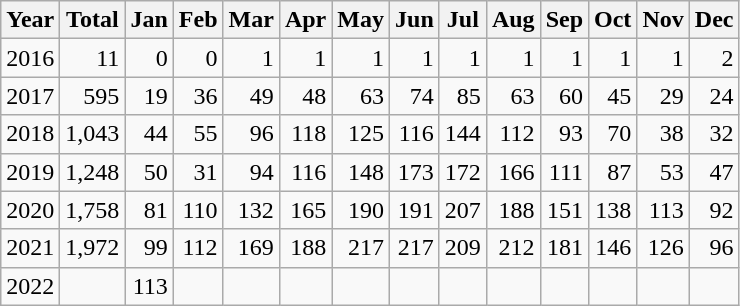<table class="wikitable" style="text-align:right;">
<tr>
<th>Year</th>
<th>Total</th>
<th>Jan</th>
<th>Feb</th>
<th>Mar</th>
<th>Apr</th>
<th>May</th>
<th>Jun</th>
<th>Jul</th>
<th>Aug</th>
<th>Sep</th>
<th>Oct</th>
<th>Nov</th>
<th>Dec</th>
</tr>
<tr align=right>
<td>2016</td>
<td>11</td>
<td>0</td>
<td>0</td>
<td>1</td>
<td>1</td>
<td>1</td>
<td>1</td>
<td>1</td>
<td>1</td>
<td>1</td>
<td>1</td>
<td>1</td>
<td>2</td>
</tr>
<tr align=right>
<td>2017</td>
<td>595</td>
<td>19</td>
<td>36</td>
<td>49</td>
<td>48</td>
<td>63</td>
<td>74</td>
<td>85</td>
<td>63</td>
<td>60</td>
<td>45</td>
<td>29</td>
<td>24</td>
</tr>
<tr align=right>
<td>2018</td>
<td>1,043</td>
<td>44</td>
<td>55</td>
<td>96</td>
<td>118</td>
<td>125</td>
<td>116</td>
<td>144</td>
<td>112</td>
<td>93</td>
<td>70</td>
<td>38</td>
<td>32</td>
</tr>
<tr align=right>
<td>2019</td>
<td>1,248</td>
<td>50</td>
<td>31</td>
<td>94</td>
<td>116</td>
<td>148</td>
<td>173</td>
<td>172</td>
<td>166</td>
<td>111</td>
<td>87</td>
<td>53</td>
<td>47</td>
</tr>
<tr align=right>
<td>2020</td>
<td>1,758</td>
<td>81</td>
<td>110</td>
<td>132</td>
<td>165</td>
<td>190</td>
<td>191</td>
<td>207</td>
<td>188</td>
<td>151</td>
<td>138</td>
<td>113</td>
<td>92</td>
</tr>
<tr align=right>
<td>2021</td>
<td>1,972</td>
<td>99</td>
<td>112</td>
<td>169</td>
<td>188</td>
<td>217</td>
<td>217</td>
<td>209</td>
<td>212</td>
<td>181</td>
<td>146</td>
<td>126</td>
<td>96</td>
</tr>
<tr align=right>
<td>2022</td>
<td></td>
<td>113</td>
<td></td>
<td></td>
<td></td>
<td></td>
<td></td>
<td></td>
<td></td>
<td></td>
<td></td>
<td></td>
</tr>
</table>
